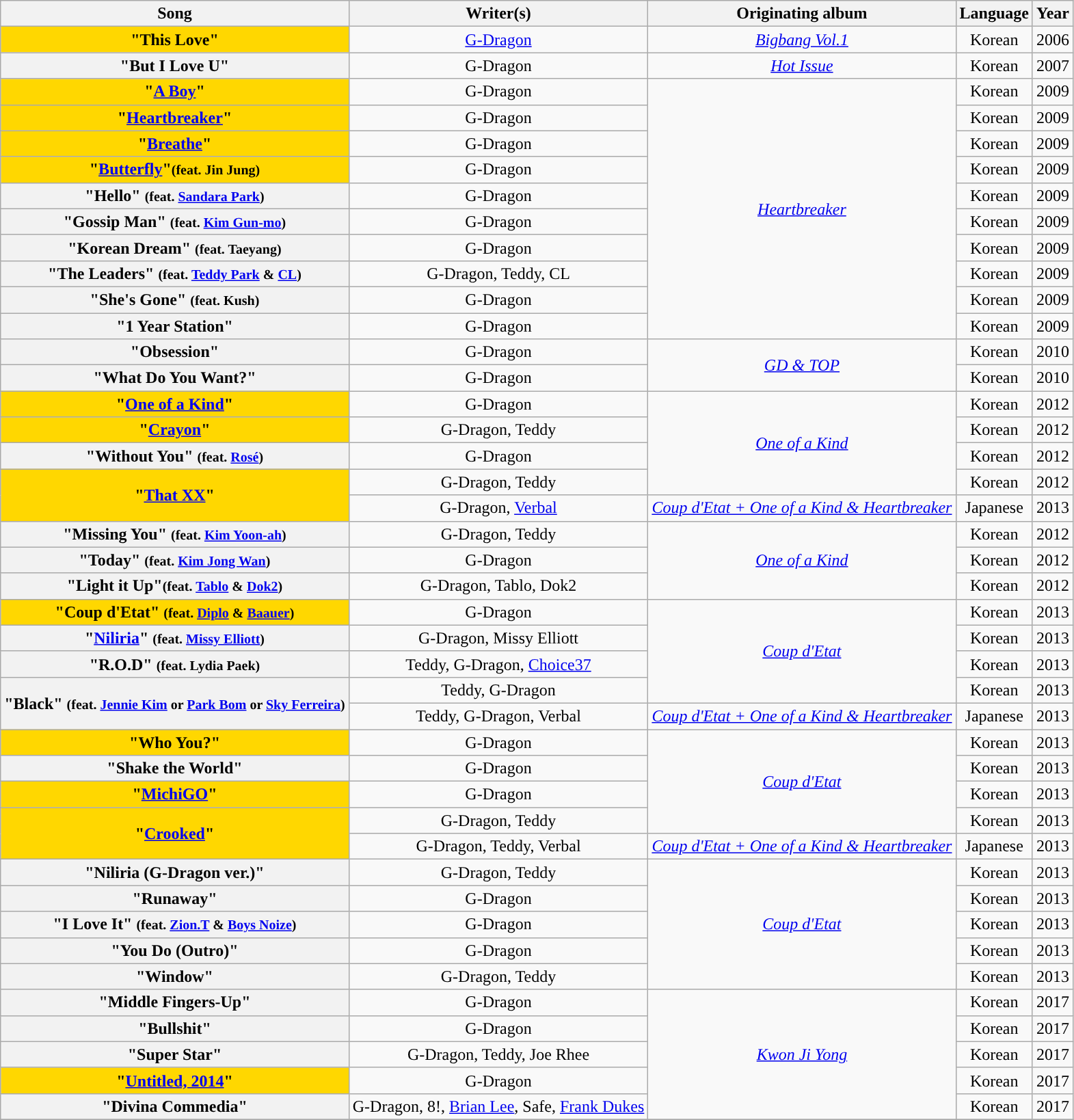<table class="wikitable sortable plainrowheaders" style="text-align:center;">
<tr>
<th scope="col">Song</th>
<th scope="col" class="unsortable">Writer(s)</th>
<th scope="col">Originating album</th>
<th scope="col">Language</th>
<th scope="col">Year</th>
</tr>
<tr scope="col"| Black>
<th scope=row style="background-color:gold">"This Love" </th>
<td><a href='#'>G-Dragon</a></td>
<td><em><a href='#'>Bigbang Vol.1</a></em></td>
<td>Korean</td>
<td>2006</td>
</tr>
<tr>
<th scope="row">"But I Love U"</th>
<td>G-Dragon</td>
<td><em><a href='#'>Hot Issue</a></em></td>
<td>Korean</td>
<td>2007</td>
</tr>
<tr>
<th scope=row style="background-color:gold">"<a href='#'>A Boy</a>" </th>
<td>G-Dragon</td>
<td rowspan="10"><em><a href='#'>Heartbreaker</a></em></td>
<td>Korean</td>
<td>2009</td>
</tr>
<tr>
<th scope=row style="background-color:gold">"<a href='#'>Heartbreaker</a>" </th>
<td>G-Dragon</td>
<td>Korean</td>
<td>2009</td>
</tr>
<tr>
<th scope=row style="background-color:gold">"<a href='#'>Breathe</a>" </th>
<td>G-Dragon</td>
<td>Korean</td>
<td>2009</td>
</tr>
<tr>
<th scope=row style="background-color:gold">"<a href='#'>Butterfly</a>"<small>(feat. Jin Jung)</small> </th>
<td>G-Dragon</td>
<td>Korean</td>
<td>2009</td>
</tr>
<tr>
<th scope="row">"Hello" <small>(feat. <a href='#'>Sandara Park</a>)</small></th>
<td>G-Dragon</td>
<td>Korean</td>
<td>2009</td>
</tr>
<tr>
<th scope="row">"Gossip Man" <small>(feat. <a href='#'>Kim Gun-mo</a>)</small></th>
<td>G-Dragon</td>
<td>Korean</td>
<td>2009</td>
</tr>
<tr>
<th scope="row">"Korean Dream" <small>(feat. Taeyang)</small></th>
<td>G-Dragon</td>
<td>Korean</td>
<td>2009</td>
</tr>
<tr>
<th scope="row">"The Leaders" <small>(feat. <a href='#'>Teddy Park</a> & <a href='#'>CL</a>)</small></th>
<td>G-Dragon, Teddy, CL</td>
<td>Korean</td>
<td>2009</td>
</tr>
<tr>
<th scope="row">"She's Gone" <small>(feat. Kush)</small></th>
<td>G-Dragon</td>
<td>Korean</td>
<td>2009</td>
</tr>
<tr>
<th scope="row">"1 Year Station"</th>
<td>G-Dragon</td>
<td>Korean</td>
<td>2009</td>
</tr>
<tr>
<th scope="row">"Obsession"</th>
<td>G-Dragon</td>
<td rowspan="2"><em><a href='#'>GD & TOP</a></em></td>
<td>Korean</td>
<td>2010</td>
</tr>
<tr>
<th scope="row">"What Do You Want?"</th>
<td>G-Dragon</td>
<td>Korean</td>
<td>2010</td>
</tr>
<tr>
<th scope=row style="background-color:gold">"<a href='#'>One of a Kind</a>" </th>
<td>G-Dragon</td>
<td rowspan="4"><em><a href='#'>One of a Kind</a></em></td>
<td>Korean</td>
<td>2012</td>
</tr>
<tr>
<th scope=row style="background-color:gold">"<a href='#'>Crayon</a>" </th>
<td>G-Dragon, Teddy</td>
<td>Korean</td>
<td>2012</td>
</tr>
<tr>
<th scope="row">"Without You" <small>(feat. <a href='#'>Rosé</a>)</small></th>
<td>G-Dragon</td>
<td>Korean</td>
<td>2012</td>
</tr>
<tr>
<th scope=row style="background-color:gold" rowspan="2">"<a href='#'>That XX</a>" </th>
<td>G-Dragon, Teddy</td>
<td>Korean</td>
<td>2012</td>
</tr>
<tr>
<td>G-Dragon, <a href='#'>Verbal</a></td>
<td><em><a href='#'>Coup d'Etat + One of a Kind & Heartbreaker</a></em></td>
<td>Japanese</td>
<td>2013</td>
</tr>
<tr>
<th scope="row">"Missing You" <small>(feat. <a href='#'>Kim Yoon-ah</a>)</small></th>
<td>G-Dragon, Teddy</td>
<td rowspan="3"><em><a href='#'>One of a Kind</a></em></td>
<td>Korean</td>
<td>2012</td>
</tr>
<tr>
<th scope="row">"Today" <small>(feat. <a href='#'>Kim Jong Wan</a>)</small></th>
<td>G-Dragon</td>
<td>Korean</td>
<td>2012</td>
</tr>
<tr>
<th scope="row">"Light it Up"<small>(feat. <a href='#'>Tablo</a> & <a href='#'>Dok2</a>)</small></th>
<td>G-Dragon, Tablo, Dok2</td>
<td>Korean</td>
<td>2012</td>
</tr>
<tr>
<th scope=row style="background-color:gold">"Coup d'Etat" <small>(feat. <a href='#'>Diplo</a> & <a href='#'>Baauer</a>)</small> </th>
<td>G-Dragon</td>
<td rowspan="4"><em><a href='#'>Coup d'Etat</a></em></td>
<td>Korean</td>
<td>2013</td>
</tr>
<tr>
<th scope="row">"<a href='#'>Niliria</a>" <small>(feat. <a href='#'>Missy Elliott</a>)</small></th>
<td>G-Dragon, Missy Elliott</td>
<td>Korean</td>
<td>2013</td>
</tr>
<tr>
<th scope="row">"R.O.D" <small>(feat. Lydia Paek)</small></th>
<td>Teddy, G-Dragon, <a href='#'>Choice37</a></td>
<td>Korean</td>
<td>2013</td>
</tr>
<tr>
<th scope="row" rowspan="2">"Black" <small>(feat. <a href='#'>Jennie Kim</a> or <a href='#'>Park Bom</a> or <a href='#'>Sky Ferreira</a>)</small></th>
<td>Teddy, G-Dragon</td>
<td>Korean</td>
<td>2013</td>
</tr>
<tr>
<td>Teddy, G-Dragon, Verbal</td>
<td><em><a href='#'>Coup d'Etat + One of a Kind & Heartbreaker</a></em></td>
<td>Japanese</td>
<td>2013</td>
</tr>
<tr>
<th scope=row style="background-color:gold">"Who You?" </th>
<td>G-Dragon</td>
<td rowspan="4"><em><a href='#'>Coup d'Etat</a></em></td>
<td>Korean</td>
<td>2013</td>
</tr>
<tr>
<th scope="row">"Shake the World"</th>
<td>G-Dragon</td>
<td>Korean</td>
<td>2013</td>
</tr>
<tr>
<th scope=row style="background-color:gold">"<a href='#'>MichiGO</a>" </th>
<td>G-Dragon</td>
<td>Korean</td>
<td>2013</td>
</tr>
<tr>
<th scope=row style="background-color:gold" rowspan="2">"<a href='#'>Crooked</a>" </th>
<td>G-Dragon, Teddy</td>
<td>Korean</td>
<td>2013</td>
</tr>
<tr>
<td>G-Dragon, Teddy, Verbal</td>
<td><em><a href='#'>Coup d'Etat + One of a Kind & Heartbreaker</a></em></td>
<td>Japanese</td>
<td>2013</td>
</tr>
<tr>
<th scope="row">"Niliria (G-Dragon ver.)"</th>
<td>G-Dragon, Teddy</td>
<td rowspan="5"><em><a href='#'>Coup d'Etat</a></em></td>
<td>Korean</td>
<td>2013</td>
</tr>
<tr>
<th scope="row">"Runaway"</th>
<td>G-Dragon</td>
<td>Korean</td>
<td>2013</td>
</tr>
<tr>
<th scope="row">"I Love It" <small>(feat. <a href='#'>Zion.T</a> & <a href='#'>Boys Noize</a>)</small></th>
<td>G-Dragon</td>
<td>Korean</td>
<td>2013</td>
</tr>
<tr>
<th scope="row">"You Do (Outro)"</th>
<td>G-Dragon</td>
<td>Korean</td>
<td>2013</td>
</tr>
<tr>
<th scope="row">"Window"</th>
<td>G-Dragon, Teddy</td>
<td>Korean</td>
<td>2013</td>
</tr>
<tr>
<th scope="row">"Middle Fingers-Up"</th>
<td>G-Dragon</td>
<td rowspan="5"><em><a href='#'>Kwon Ji Yong</a></em></td>
<td>Korean</td>
<td>2017</td>
</tr>
<tr>
<th scope="row">"Bullshit"</th>
<td>G-Dragon</td>
<td>Korean</td>
<td>2017</td>
</tr>
<tr>
<th scope="row">"Super Star"</th>
<td>G-Dragon, Teddy, Joe Rhee</td>
<td>Korean</td>
<td>2017</td>
</tr>
<tr>
<th scope=row style="background-color:gold">"<a href='#'>Untitled, 2014</a>"</th>
<td>G-Dragon</td>
<td>Korean</td>
<td>2017</td>
</tr>
<tr>
<th scope="row">"Divina Commedia"</th>
<td>G-Dragon, 8!, <a href='#'>Brian Lee</a>, Safe, <a href='#'>Frank Dukes</a></td>
<td>Korean</td>
<td>2017</td>
</tr>
<tr>
</tr>
</table>
